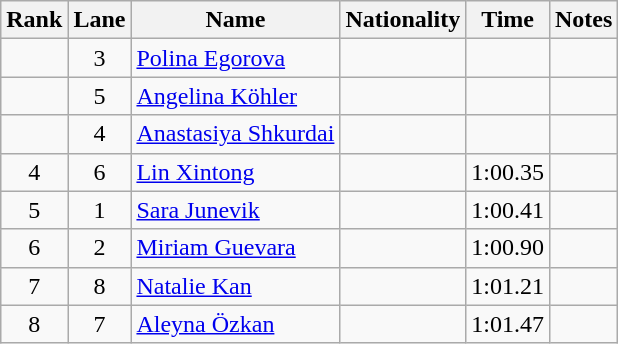<table class="wikitable sortable" style="text-align:center">
<tr>
<th>Rank</th>
<th>Lane</th>
<th>Name</th>
<th>Nationality</th>
<th>Time</th>
<th>Notes</th>
</tr>
<tr>
<td></td>
<td>3</td>
<td align=left><a href='#'>Polina Egorova</a></td>
<td align=left></td>
<td></td>
<td></td>
</tr>
<tr>
<td></td>
<td>5</td>
<td align=left><a href='#'>Angelina Köhler</a></td>
<td align=left></td>
<td></td>
<td></td>
</tr>
<tr>
<td></td>
<td>4</td>
<td align=left><a href='#'>Anastasiya Shkurdai</a></td>
<td align=left></td>
<td></td>
<td></td>
</tr>
<tr>
<td>4</td>
<td>6</td>
<td align=left><a href='#'>Lin Xintong</a></td>
<td align=left></td>
<td>1:00.35</td>
<td></td>
</tr>
<tr>
<td>5</td>
<td>1</td>
<td align=left><a href='#'>Sara Junevik</a></td>
<td align=left></td>
<td>1:00.41</td>
<td></td>
</tr>
<tr>
<td>6</td>
<td>2</td>
<td align=left><a href='#'>Miriam Guevara</a></td>
<td align=left></td>
<td>1:00.90</td>
<td></td>
</tr>
<tr>
<td>7</td>
<td>8</td>
<td align=left><a href='#'>Natalie Kan</a></td>
<td align=left></td>
<td>1:01.21</td>
<td></td>
</tr>
<tr>
<td>8</td>
<td>7</td>
<td align=left><a href='#'>Aleyna Özkan</a></td>
<td align=left></td>
<td>1:01.47</td>
<td></td>
</tr>
</table>
